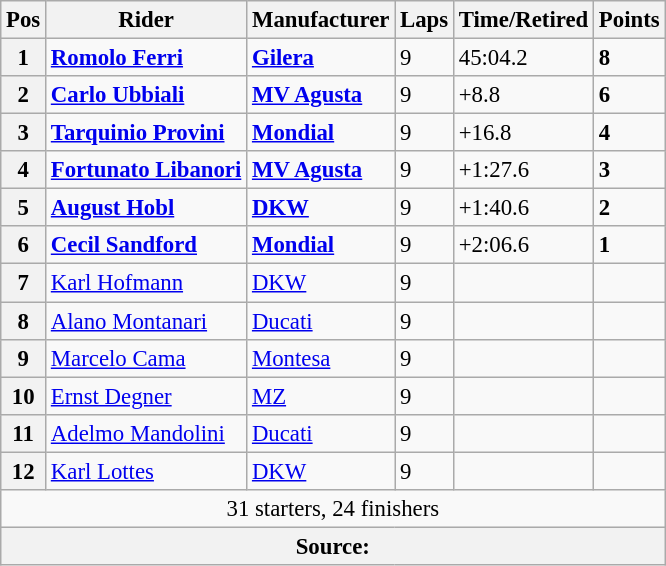<table class="wikitable" style="font-size: 95%;">
<tr>
<th>Pos</th>
<th>Rider</th>
<th>Manufacturer</th>
<th>Laps</th>
<th>Time/Retired</th>
<th>Points</th>
</tr>
<tr>
<th>1</th>
<td> <strong><a href='#'>Romolo Ferri</a></strong></td>
<td><strong><a href='#'>Gilera</a></strong></td>
<td>9</td>
<td>45:04.2</td>
<td><strong>8</strong></td>
</tr>
<tr>
<th>2</th>
<td> <strong><a href='#'>Carlo Ubbiali</a></strong></td>
<td><strong><a href='#'>MV Agusta</a></strong></td>
<td>9</td>
<td>+8.8</td>
<td><strong>6</strong></td>
</tr>
<tr>
<th>3</th>
<td> <strong><a href='#'>Tarquinio Provini</a></strong></td>
<td><strong><a href='#'>Mondial</a></strong></td>
<td>9</td>
<td>+16.8</td>
<td><strong>4</strong></td>
</tr>
<tr>
<th>4</th>
<td> <strong><a href='#'>Fortunato Libanori</a></strong></td>
<td><strong><a href='#'>MV Agusta</a></strong></td>
<td>9</td>
<td>+1:27.6</td>
<td><strong>3</strong></td>
</tr>
<tr>
<th>5</th>
<td> <strong><a href='#'>August Hobl</a></strong></td>
<td><strong><a href='#'>DKW</a></strong></td>
<td>9</td>
<td>+1:40.6</td>
<td><strong>2</strong></td>
</tr>
<tr>
<th>6</th>
<td> <strong><a href='#'>Cecil Sandford</a></strong></td>
<td><strong><a href='#'>Mondial</a></strong></td>
<td>9</td>
<td>+2:06.6</td>
<td><strong>1</strong></td>
</tr>
<tr>
<th>7</th>
<td> <a href='#'>Karl Hofmann</a></td>
<td><a href='#'>DKW</a></td>
<td>9</td>
<td></td>
<td></td>
</tr>
<tr>
<th>8</th>
<td> <a href='#'>Alano Montanari</a></td>
<td><a href='#'>Ducati</a></td>
<td>9</td>
<td></td>
<td></td>
</tr>
<tr>
<th>9</th>
<td> <a href='#'>Marcelo Cama</a></td>
<td><a href='#'>Montesa</a></td>
<td>9</td>
<td></td>
<td></td>
</tr>
<tr>
<th>10</th>
<td> <a href='#'>Ernst Degner</a></td>
<td><a href='#'>MZ</a></td>
<td>9</td>
<td></td>
<td></td>
</tr>
<tr>
<th>11</th>
<td> <a href='#'>Adelmo Mandolini</a></td>
<td><a href='#'>Ducati</a></td>
<td>9</td>
<td></td>
<td></td>
</tr>
<tr>
<th>12</th>
<td> <a href='#'>Karl Lottes</a></td>
<td><a href='#'>DKW</a></td>
<td>9</td>
<td></td>
<td></td>
</tr>
<tr>
<td colspan=6 align=center>31 starters, 24 finishers</td>
</tr>
<tr>
<th colspan=6><strong>Source</strong>:</th>
</tr>
</table>
